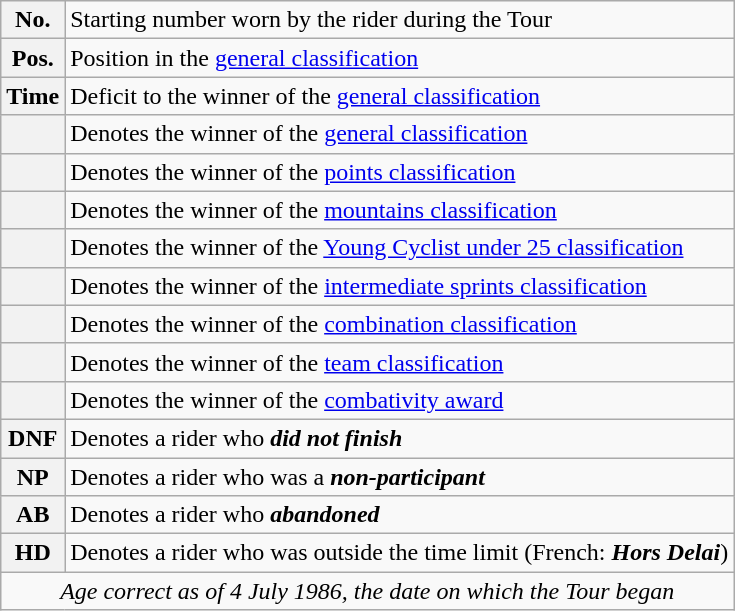<table class="wikitable">
<tr>
<th scope="row" style="text-align:center;">No.</th>
<td>Starting number worn by the rider during the Tour</td>
</tr>
<tr>
<th scope="row" style="text-align:center;">Pos.</th>
<td>Position in the <a href='#'>general classification</a></td>
</tr>
<tr>
<th scope="row" style="text-align:center;">Time</th>
<td>Deficit to the winner of the <a href='#'>general classification</a></td>
</tr>
<tr>
<th scope="row" style="text-align:center;"></th>
<td>Denotes the winner of the <a href='#'>general classification</a></td>
</tr>
<tr>
<th scope="row" style="text-align:center;"></th>
<td>Denotes the winner of the <a href='#'>points classification</a></td>
</tr>
<tr>
<th scope="row" style="text-align:center;"></th>
<td>Denotes the winner of the <a href='#'>mountains classification</a></td>
</tr>
<tr>
<th scope="row" style="text-align:center;"></th>
<td>Denotes the winner of the <a href='#'>Young Cyclist under 25 classification</a></td>
</tr>
<tr>
<th scope="row" style="text-align:center;"></th>
<td>Denotes the winner of the <a href='#'>intermediate sprints classification</a></td>
</tr>
<tr>
<th scope="row" style="text-align:center;"></th>
<td>Denotes the winner of the <a href='#'>combination classification</a></td>
</tr>
<tr>
<th scope="row" style="text-align:center;"></th>
<td>Denotes the winner of the <a href='#'>team classification</a></td>
</tr>
<tr>
<th scope="row" style="text-align:center;"></th>
<td>Denotes the winner of the <a href='#'>combativity award</a></td>
</tr>
<tr>
<th scope="row" style="text-align:center;">DNF</th>
<td>Denotes a rider who <strong><em>did not finish</em></strong></td>
</tr>
<tr>
<th scope="row" style="text-align:center;">NP</th>
<td>Denotes a rider who was a <strong><em>non-participant</em></strong></td>
</tr>
<tr>
<th scope="row" style="text-align:center;">AB</th>
<td>Denotes a rider who <strong><em>abandoned</em></strong></td>
</tr>
<tr>
<th scope="row" style="text-align:center;">HD</th>
<td>Denotes a rider who was outside the time limit (French: <strong><em>Hors Delai</em></strong>)</td>
</tr>
<tr>
<td style="text-align:center;" colspan="2"><em>Age correct as of 4 July 1986, the date on which the Tour began</em></td>
</tr>
</table>
